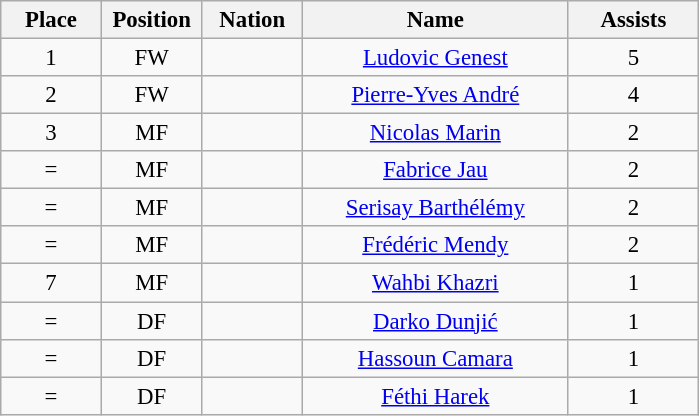<table class="wikitable" style="font-size: 95%; text-align: center;">
<tr>
<th width=60>Place</th>
<th width=60>Position</th>
<th width=60>Nation</th>
<th width=170>Name</th>
<th width=80>Assists</th>
</tr>
<tr>
<td>1</td>
<td>FW</td>
<td></td>
<td><a href='#'>Ludovic Genest</a></td>
<td>5</td>
</tr>
<tr>
<td>2</td>
<td>FW</td>
<td></td>
<td><a href='#'>Pierre-Yves André</a></td>
<td>4</td>
</tr>
<tr>
<td>3</td>
<td>MF</td>
<td></td>
<td><a href='#'>Nicolas Marin</a></td>
<td>2</td>
</tr>
<tr>
<td>=</td>
<td>MF</td>
<td></td>
<td><a href='#'>Fabrice Jau</a></td>
<td>2</td>
</tr>
<tr>
<td>=</td>
<td>MF</td>
<td></td>
<td><a href='#'>Serisay Barthélémy</a></td>
<td>2</td>
</tr>
<tr>
<td>=</td>
<td>MF</td>
<td></td>
<td><a href='#'>Frédéric Mendy</a></td>
<td>2</td>
</tr>
<tr>
<td>7</td>
<td>MF</td>
<td></td>
<td><a href='#'>Wahbi Khazri</a></td>
<td>1</td>
</tr>
<tr>
<td>=</td>
<td>DF</td>
<td></td>
<td><a href='#'>Darko Dunjić</a></td>
<td>1</td>
</tr>
<tr>
<td>=</td>
<td>DF</td>
<td></td>
<td><a href='#'>Hassoun Camara</a></td>
<td>1</td>
</tr>
<tr>
<td>=</td>
<td>DF</td>
<td></td>
<td><a href='#'>Féthi Harek</a></td>
<td>1</td>
</tr>
</table>
